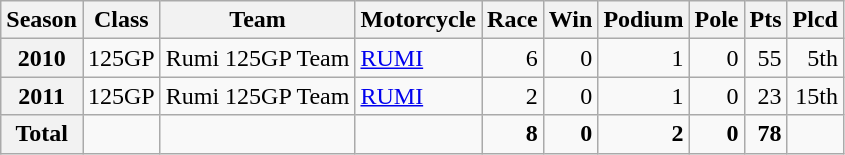<table class="wikitable">
<tr>
<th>Season</th>
<th>Class</th>
<th>Team</th>
<th>Motorcycle</th>
<th>Race</th>
<th>Win</th>
<th>Podium</th>
<th>Pole</th>
<th>Pts</th>
<th>Plcd</th>
</tr>
<tr align="right">
<th>2010</th>
<td>125GP</td>
<td align="left">Rumi 125GP Team</td>
<td align="left"><a href='#'>RUMI</a></td>
<td>6</td>
<td>0</td>
<td>1</td>
<td>0</td>
<td>55</td>
<td>5th</td>
</tr>
<tr align="right">
<th>2011</th>
<td>125GP</td>
<td align="left">Rumi 125GP Team</td>
<td align="left"><a href='#'>RUMI</a></td>
<td>2</td>
<td>0</td>
<td>1</td>
<td>0</td>
<td>23</td>
<td>15th</td>
</tr>
<tr align="right">
<th>Total</th>
<td></td>
<td></td>
<td></td>
<td><strong>8</strong></td>
<td><strong>0</strong></td>
<td><strong>2</strong></td>
<td><strong>0</strong></td>
<td><strong>78</strong></td>
<td></td>
</tr>
</table>
